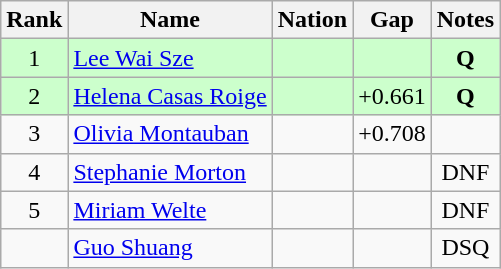<table class="wikitable sortable" style="text-align:center">
<tr>
<th>Rank</th>
<th>Name</th>
<th>Nation</th>
<th>Gap</th>
<th>Notes</th>
</tr>
<tr bgcolor=ccffcc>
<td>1</td>
<td align=left><a href='#'>Lee Wai Sze</a></td>
<td align=left></td>
<td></td>
<td><strong>Q</strong></td>
</tr>
<tr bgcolor=ccffcc>
<td>2</td>
<td align=left><a href='#'>Helena Casas Roige</a></td>
<td align=left></td>
<td>+0.661</td>
<td><strong>Q</strong></td>
</tr>
<tr>
<td>3</td>
<td align=left><a href='#'>Olivia Montauban</a></td>
<td align=left></td>
<td>+0.708</td>
<td></td>
</tr>
<tr>
<td>4</td>
<td align=left><a href='#'>Stephanie Morton</a></td>
<td align=left></td>
<td></td>
<td>DNF</td>
</tr>
<tr>
<td>5</td>
<td align=left><a href='#'>Miriam Welte</a></td>
<td align=left></td>
<td></td>
<td>DNF</td>
</tr>
<tr>
<td></td>
<td align=left><a href='#'>Guo Shuang</a></td>
<td align=left></td>
<td></td>
<td>DSQ</td>
</tr>
</table>
